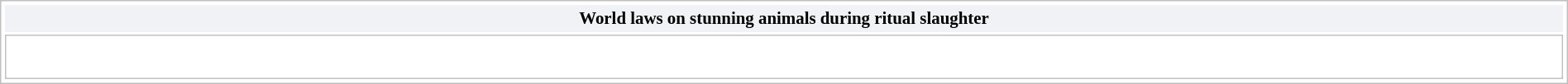<table class="collapsible collapsed" style="background-color: transparent; text-align: left; border: 1px solid silver; margin: 0.2em auto auto; width:100%; clear: both; padding: 1px;">
<tr>
<th style="background-color: #F0F2F5; font-size:87%; padding:0.2em 0.3em; text-align: center; "><span>World laws on stunning animals during ritual slaughter</span></th>
</tr>
<tr>
<td style="border: solid 1px silver; padding: 8px; background-color: white;"><br><div></div></td>
</tr>
</table>
